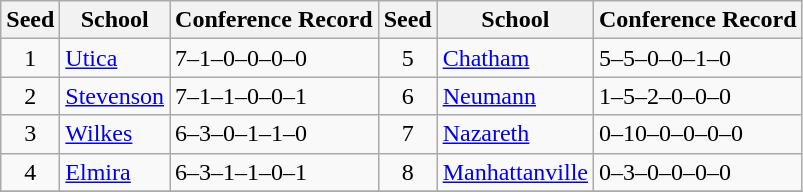<table class="wikitable">
<tr>
<th>Seed</th>
<th>School</th>
<th>Conference Record</th>
<th>Seed</th>
<th>School</th>
<th>Conference Record</th>
</tr>
<tr>
<td align=center>1</td>
<td><a href='#'>Utica</a></td>
<td>7–1–0–0–0–0</td>
<td align=center>5</td>
<td><a href='#'>Chatham</a></td>
<td>5–5–0–0–1–0</td>
</tr>
<tr>
<td align=center>2</td>
<td><a href='#'>Stevenson</a></td>
<td>7–1–1–0–0–1</td>
<td align=center>6</td>
<td><a href='#'>Neumann</a></td>
<td>1–5–2–0–0–0</td>
</tr>
<tr>
<td align=center>3</td>
<td><a href='#'>Wilkes</a></td>
<td>6–3–0–1–1–0</td>
<td align=center>7</td>
<td><a href='#'>Nazareth</a></td>
<td>0–10–0–0–0–0</td>
</tr>
<tr>
<td align=center>4</td>
<td><a href='#'>Elmira</a></td>
<td>6–3–1–1–0–1</td>
<td align=center>8</td>
<td><a href='#'>Manhattanville</a></td>
<td>0–3–0–0–0–0</td>
</tr>
<tr>
</tr>
</table>
